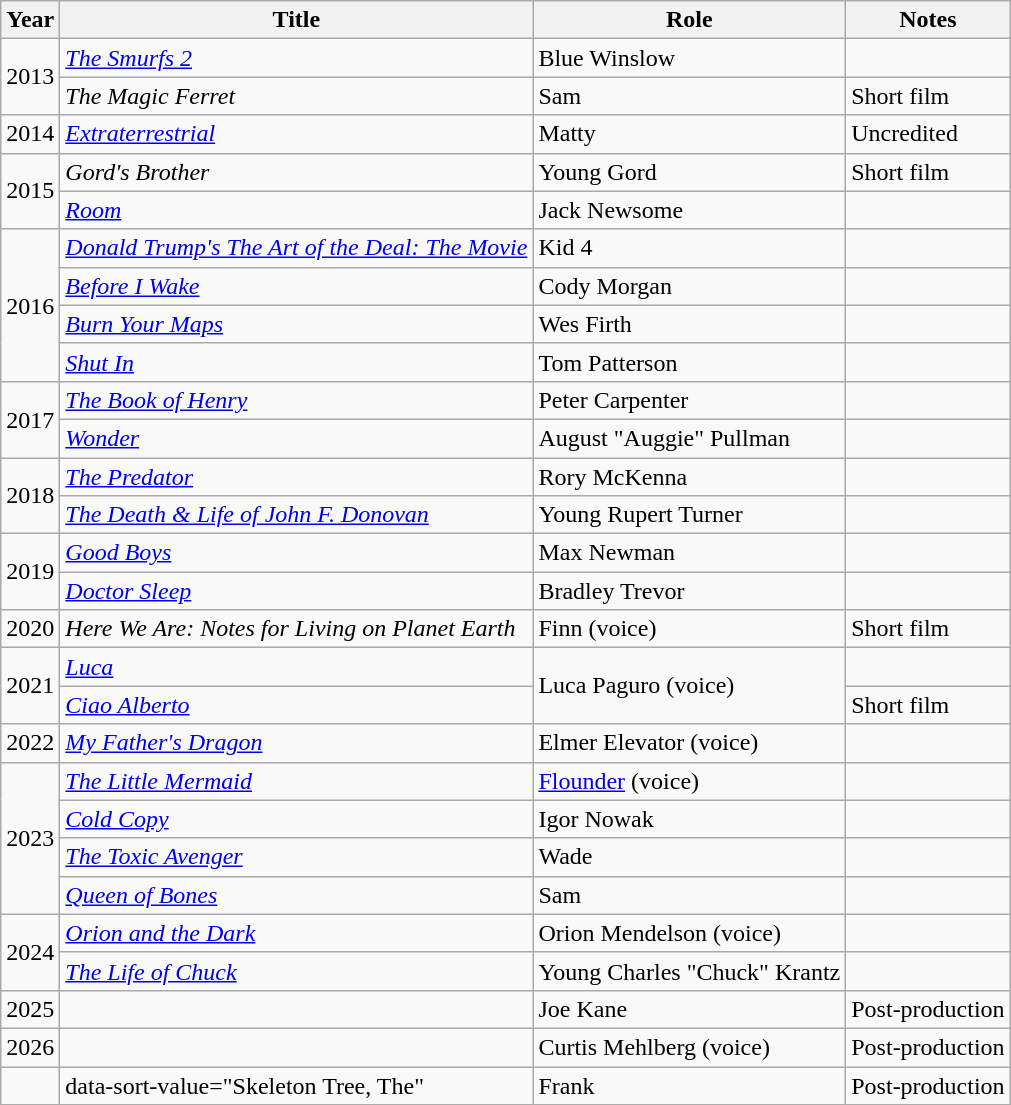<table class="wikitable sortable">
<tr>
<th>Year</th>
<th>Title</th>
<th>Role</th>
<th class="unsortable">Notes</th>
</tr>
<tr>
<td rowspan="2">2013</td>
<td data-sort-value="Smurfs 2, The"><em><a href='#'>The Smurfs 2</a></em></td>
<td>Blue Winslow</td>
<td></td>
</tr>
<tr>
<td data-sort-value="Magic Ferret, The"><em>The Magic Ferret</em></td>
<td>Sam</td>
<td>Short film</td>
</tr>
<tr>
<td rowspan="1">2014</td>
<td><em><a href='#'>Extraterrestrial</a></em></td>
<td>Matty</td>
<td>Uncredited</td>
</tr>
<tr>
<td rowspan="2">2015</td>
<td><em>Gord's Brother</em></td>
<td>Young Gord</td>
<td>Short film</td>
</tr>
<tr>
<td><em><a href='#'>Room</a></em></td>
<td>Jack Newsome</td>
<td></td>
</tr>
<tr>
<td rowspan="4">2016</td>
<td><em><a href='#'>Donald Trump's The Art of the Deal: The Movie</a></em></td>
<td>Kid 4</td>
<td></td>
</tr>
<tr>
<td><em><a href='#'>Before I Wake</a></em></td>
<td>Cody Morgan</td>
<td></td>
</tr>
<tr>
<td><em><a href='#'>Burn Your Maps</a></em></td>
<td>Wes Firth</td>
<td></td>
</tr>
<tr>
<td><em><a href='#'>Shut In</a></em></td>
<td>Tom Patterson</td>
<td></td>
</tr>
<tr>
<td rowspan="2">2017</td>
<td data-sort-value="Book of Henry, The"><em><a href='#'>The Book of Henry</a></em></td>
<td>Peter Carpenter</td>
<td></td>
</tr>
<tr>
<td><em><a href='#'>Wonder</a></em></td>
<td>August "Auggie" Pullman</td>
<td></td>
</tr>
<tr>
<td rowspan="2">2018</td>
<td data-sort-value="Predator, The"><em><a href='#'>The Predator</a></em></td>
<td>Rory McKenna</td>
<td></td>
</tr>
<tr>
<td data-sort-value="Death & Life of John F. Donovan, The"><em><a href='#'>The Death & Life of John F. Donovan</a></em></td>
<td>Young Rupert Turner</td>
<td></td>
</tr>
<tr>
<td rowspan="2">2019</td>
<td><em><a href='#'>Good Boys</a></em></td>
<td>Max Newman</td>
<td></td>
</tr>
<tr>
<td><em><a href='#'>Doctor Sleep</a></em></td>
<td>Bradley Trevor</td>
<td></td>
</tr>
<tr>
<td>2020</td>
<td><em>Here We Are: Notes for Living on Planet Earth</em></td>
<td>Finn (voice)</td>
<td>Short film</td>
</tr>
<tr>
<td rowspan="2">2021</td>
<td><em><a href='#'>Luca</a></em></td>
<td rowspan="2">Luca Paguro (voice)</td>
<td></td>
</tr>
<tr>
<td><em><a href='#'>Ciao Alberto</a></em></td>
<td>Short film</td>
</tr>
<tr>
<td>2022</td>
<td><em><a href='#'>My Father's Dragon</a></em></td>
<td>Elmer Elevator (voice)</td>
<td></td>
</tr>
<tr>
<td rowspan="4">2023</td>
<td data-sort-value="Little Mermaid, The"><em><a href='#'>The Little Mermaid</a></em></td>
<td><a href='#'>Flounder</a> (voice)</td>
<td></td>
</tr>
<tr>
<td><em><a href='#'>Cold Copy</a></em></td>
<td>Igor Nowak</td>
<td></td>
</tr>
<tr>
<td data-sort-value="Toxic Avenger, The"><em><a href='#'>The Toxic Avenger</a></em></td>
<td>Wade</td>
<td></td>
</tr>
<tr>
<td><em><a href='#'>Queen of Bones</a></em></td>
<td>Sam</td>
<td></td>
</tr>
<tr>
<td rowspan="2">2024</td>
<td><em><a href='#'>Orion and the Dark</a></em></td>
<td>Orion Mendelson (voice)</td>
<td></td>
</tr>
<tr>
<td><em><a href='#'>The Life of Chuck</a></em></td>
<td>Young Charles "Chuck" Krantz</td>
<td></td>
</tr>
<tr>
<td>2025</td>
<td></td>
<td>Joe Kane</td>
<td>Post-production</td>
</tr>
<tr>
<td>2026</td>
<td></td>
<td>Curtis Mehlberg (voice)</td>
<td>Post-production</td>
</tr>
<tr>
<td></td>
<td>data-sort-value="Skeleton Tree, The" </td>
<td>Frank</td>
<td>Post-production</td>
</tr>
</table>
